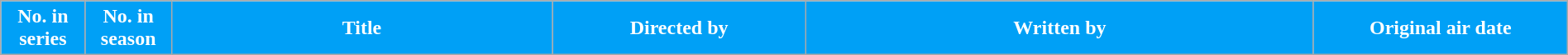<table class="wikitable plainrowheaders" style="width:100%; background:#FFFFFF;">
<tr style="color:#FFFFFF">
<th scope="col" style="background:#00A0F6" width=4%>No. in<br>series</th>
<th scope="col" style="background:#00A0F6" width=4%>No. in<br>season</th>
<th scope="col" style="background:#00A0F6" width=18%>Title</th>
<th scope="col" style="background:#00A0F6" width=12%>Directed by</th>
<th scope="col" style="background:#00A0F6" width=24%>Written by</th>
<th scope="col" style="background:#00A0F6" width=12%>Original air date<br>







</th>
</tr>
</table>
